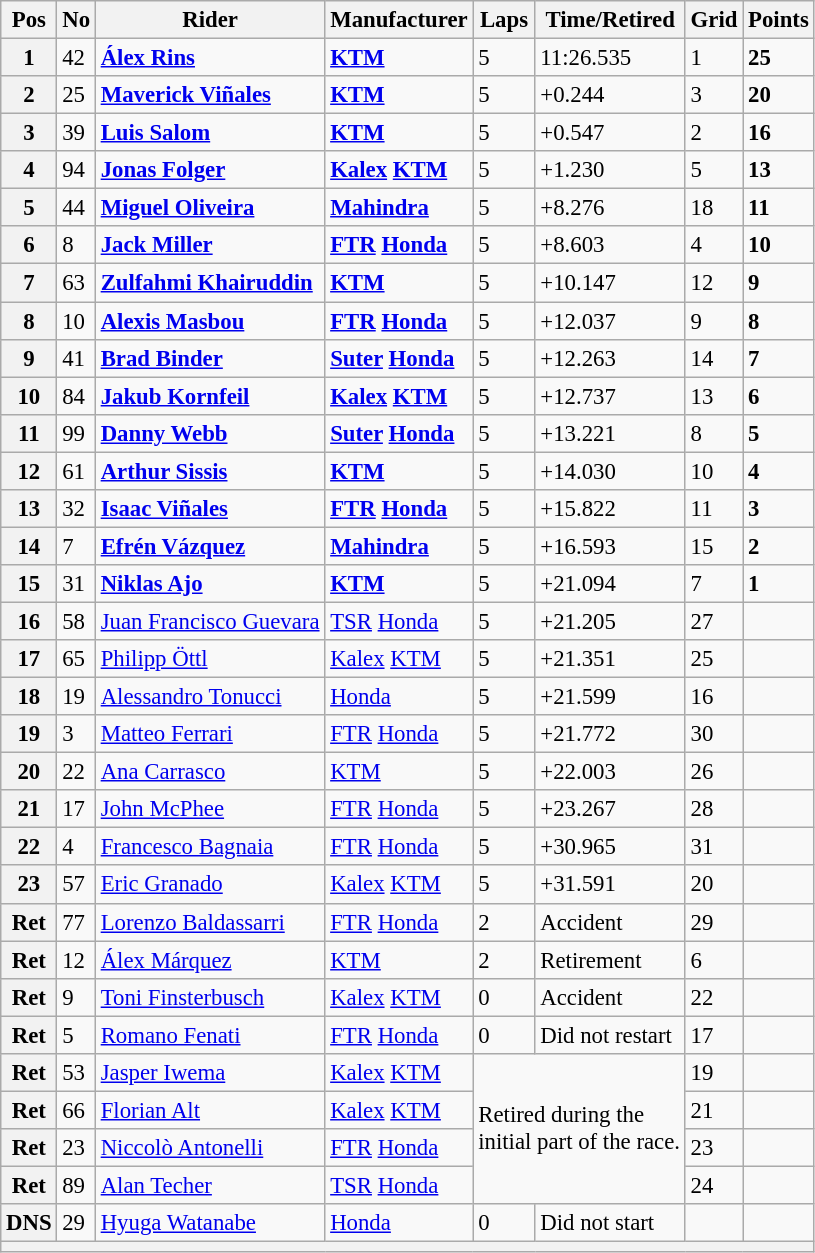<table class="wikitable" style="font-size: 95%;">
<tr>
<th>Pos</th>
<th>No</th>
<th>Rider</th>
<th>Manufacturer</th>
<th>Laps</th>
<th>Time/Retired</th>
<th>Grid</th>
<th>Points</th>
</tr>
<tr>
<th>1</th>
<td>42</td>
<td> <strong><a href='#'>Álex Rins</a></strong></td>
<td><strong><a href='#'>KTM</a></strong></td>
<td>5</td>
<td>11:26.535</td>
<td>1</td>
<td><strong>25</strong></td>
</tr>
<tr>
<th>2</th>
<td>25</td>
<td> <strong><a href='#'>Maverick Viñales</a></strong></td>
<td><strong><a href='#'>KTM</a></strong></td>
<td>5</td>
<td>+0.244</td>
<td>3</td>
<td><strong>20</strong></td>
</tr>
<tr>
<th>3</th>
<td>39</td>
<td> <strong><a href='#'>Luis Salom</a></strong></td>
<td><strong><a href='#'>KTM</a></strong></td>
<td>5</td>
<td>+0.547</td>
<td>2</td>
<td><strong>16</strong></td>
</tr>
<tr>
<th>4</th>
<td>94</td>
<td> <strong><a href='#'>Jonas Folger</a></strong></td>
<td><strong><a href='#'>Kalex</a> <a href='#'>KTM</a></strong></td>
<td>5</td>
<td>+1.230</td>
<td>5</td>
<td><strong>13</strong></td>
</tr>
<tr>
<th>5</th>
<td>44</td>
<td> <strong><a href='#'>Miguel Oliveira</a></strong></td>
<td><strong><a href='#'>Mahindra</a></strong></td>
<td>5</td>
<td>+8.276</td>
<td>18</td>
<td><strong>11</strong></td>
</tr>
<tr>
<th>6</th>
<td>8</td>
<td> <strong><a href='#'>Jack Miller</a></strong></td>
<td><strong><a href='#'>FTR</a> <a href='#'>Honda</a></strong></td>
<td>5</td>
<td>+8.603</td>
<td>4</td>
<td><strong>10</strong></td>
</tr>
<tr>
<th>7</th>
<td>63</td>
<td> <strong><a href='#'>Zulfahmi Khairuddin</a></strong></td>
<td><strong><a href='#'>KTM</a></strong></td>
<td>5</td>
<td>+10.147</td>
<td>12</td>
<td><strong>9</strong></td>
</tr>
<tr>
<th>8</th>
<td>10</td>
<td> <strong><a href='#'>Alexis Masbou</a></strong></td>
<td><strong><a href='#'>FTR</a> <a href='#'>Honda</a></strong></td>
<td>5</td>
<td>+12.037</td>
<td>9</td>
<td><strong>8</strong></td>
</tr>
<tr>
<th>9</th>
<td>41</td>
<td> <strong><a href='#'>Brad Binder</a></strong></td>
<td><strong><a href='#'>Suter</a> <a href='#'>Honda</a></strong></td>
<td>5</td>
<td>+12.263</td>
<td>14</td>
<td><strong>7</strong></td>
</tr>
<tr>
<th>10</th>
<td>84</td>
<td> <strong><a href='#'>Jakub Kornfeil</a></strong></td>
<td><strong><a href='#'>Kalex</a> <a href='#'>KTM</a></strong></td>
<td>5</td>
<td>+12.737</td>
<td>13</td>
<td><strong>6</strong></td>
</tr>
<tr>
<th>11</th>
<td>99</td>
<td> <strong><a href='#'>Danny Webb</a></strong></td>
<td><strong><a href='#'>Suter</a> <a href='#'>Honda</a></strong></td>
<td>5</td>
<td>+13.221</td>
<td>8</td>
<td><strong>5</strong></td>
</tr>
<tr>
<th>12</th>
<td>61</td>
<td> <strong><a href='#'>Arthur Sissis</a></strong></td>
<td><strong><a href='#'>KTM</a></strong></td>
<td>5</td>
<td>+14.030</td>
<td>10</td>
<td><strong>4</strong></td>
</tr>
<tr>
<th>13</th>
<td>32</td>
<td> <strong><a href='#'>Isaac Viñales</a></strong></td>
<td><strong><a href='#'>FTR</a> <a href='#'>Honda</a></strong></td>
<td>5</td>
<td>+15.822</td>
<td>11</td>
<td><strong>3</strong></td>
</tr>
<tr>
<th>14</th>
<td>7</td>
<td> <strong><a href='#'>Efrén Vázquez</a></strong></td>
<td><strong><a href='#'>Mahindra</a></strong></td>
<td>5</td>
<td>+16.593</td>
<td>15</td>
<td><strong>2</strong></td>
</tr>
<tr>
<th>15</th>
<td>31</td>
<td> <strong><a href='#'>Niklas Ajo</a></strong></td>
<td><strong><a href='#'>KTM</a></strong></td>
<td>5</td>
<td>+21.094</td>
<td>7</td>
<td><strong>1</strong></td>
</tr>
<tr>
<th>16</th>
<td>58</td>
<td> <a href='#'>Juan Francisco Guevara</a></td>
<td><a href='#'>TSR</a> <a href='#'>Honda</a></td>
<td>5</td>
<td>+21.205</td>
<td>27</td>
<td></td>
</tr>
<tr>
<th>17</th>
<td>65</td>
<td> <a href='#'>Philipp Öttl</a></td>
<td><a href='#'>Kalex</a> <a href='#'>KTM</a></td>
<td>5</td>
<td>+21.351</td>
<td>25</td>
<td></td>
</tr>
<tr>
<th>18</th>
<td>19</td>
<td> <a href='#'>Alessandro Tonucci</a></td>
<td><a href='#'>Honda</a></td>
<td>5</td>
<td>+21.599</td>
<td>16</td>
<td></td>
</tr>
<tr>
<th>19</th>
<td>3</td>
<td> <a href='#'>Matteo Ferrari</a></td>
<td><a href='#'>FTR</a> <a href='#'>Honda</a></td>
<td>5</td>
<td>+21.772</td>
<td>30</td>
<td></td>
</tr>
<tr>
<th>20</th>
<td>22</td>
<td> <a href='#'>Ana Carrasco</a></td>
<td><a href='#'>KTM</a></td>
<td>5</td>
<td>+22.003</td>
<td>26</td>
<td></td>
</tr>
<tr>
<th>21</th>
<td>17</td>
<td> <a href='#'>John McPhee</a></td>
<td><a href='#'>FTR</a> <a href='#'>Honda</a></td>
<td>5</td>
<td>+23.267</td>
<td>28</td>
<td></td>
</tr>
<tr>
<th>22</th>
<td>4</td>
<td> <a href='#'>Francesco Bagnaia</a></td>
<td><a href='#'>FTR</a> <a href='#'>Honda</a></td>
<td>5</td>
<td>+30.965</td>
<td>31</td>
<td></td>
</tr>
<tr>
<th>23</th>
<td>57</td>
<td> <a href='#'>Eric Granado</a></td>
<td><a href='#'>Kalex</a> <a href='#'>KTM</a></td>
<td>5</td>
<td>+31.591</td>
<td>20</td>
<td></td>
</tr>
<tr>
<th>Ret</th>
<td>77</td>
<td> <a href='#'>Lorenzo Baldassarri</a></td>
<td><a href='#'>FTR</a> <a href='#'>Honda</a></td>
<td>2</td>
<td>Accident</td>
<td>29</td>
<td></td>
</tr>
<tr>
<th>Ret</th>
<td>12</td>
<td> <a href='#'>Álex Márquez</a></td>
<td><a href='#'>KTM</a></td>
<td>2</td>
<td>Retirement</td>
<td>6</td>
<td></td>
</tr>
<tr>
<th>Ret</th>
<td>9</td>
<td> <a href='#'>Toni Finsterbusch</a></td>
<td><a href='#'>Kalex</a> <a href='#'>KTM</a></td>
<td>0</td>
<td>Accident</td>
<td>22</td>
<td></td>
</tr>
<tr>
<th>Ret</th>
<td>5</td>
<td> <a href='#'>Romano Fenati</a></td>
<td><a href='#'>FTR</a> <a href='#'>Honda</a></td>
<td>0</td>
<td>Did not restart</td>
<td>17</td>
<td></td>
</tr>
<tr>
<th>Ret</th>
<td>53</td>
<td> <a href='#'>Jasper Iwema</a></td>
<td><a href='#'>Kalex</a> <a href='#'>KTM</a></td>
<td colspan=2 rowspan=4>Retired during the<br>initial part of the race.</td>
<td>19</td>
<td></td>
</tr>
<tr>
<th>Ret</th>
<td>66</td>
<td> <a href='#'>Florian Alt</a></td>
<td><a href='#'>Kalex</a> <a href='#'>KTM</a></td>
<td>21</td>
<td></td>
</tr>
<tr>
<th>Ret</th>
<td>23</td>
<td> <a href='#'>Niccolò Antonelli</a></td>
<td><a href='#'>FTR</a> <a href='#'>Honda</a></td>
<td>23</td>
<td></td>
</tr>
<tr>
<th>Ret</th>
<td>89</td>
<td> <a href='#'>Alan Techer</a></td>
<td><a href='#'>TSR</a> <a href='#'>Honda</a></td>
<td>24</td>
<td></td>
</tr>
<tr>
<th>DNS</th>
<td>29</td>
<td> <a href='#'>Hyuga Watanabe</a></td>
<td><a href='#'>Honda</a></td>
<td>0</td>
<td>Did not start</td>
<td></td>
<td></td>
</tr>
<tr>
<th colspan=8></th>
</tr>
</table>
